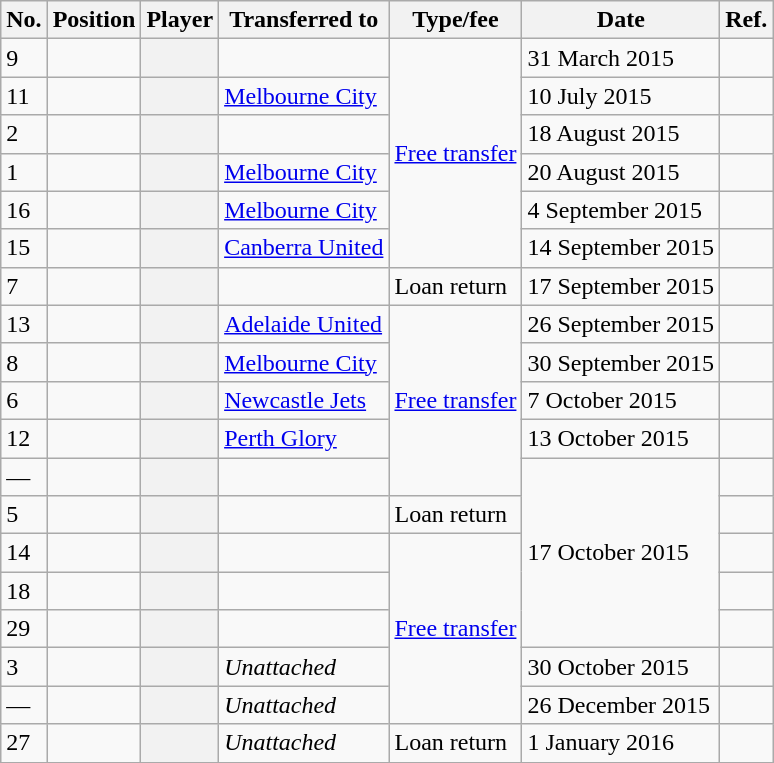<table class="wikitable plainrowheaders sortable" style="text-align:center; text-align:left">
<tr>
<th scope="col">No.</th>
<th scope="col">Position</th>
<th scope="col">Player</th>
<th scope="col">Transferred to</th>
<th scope="col">Type/fee</th>
<th scope="col">Date</th>
<th class="unsortable" scope="col">Ref.</th>
</tr>
<tr>
<td>9</td>
<td></td>
<th scope="row"></th>
<td></td>
<td rowspan="6"><a href='#'>Free transfer</a></td>
<td>31 March 2015</td>
<td></td>
</tr>
<tr>
<td>11</td>
<td></td>
<th scope="row"></th>
<td><a href='#'>Melbourne City</a></td>
<td>10 July 2015</td>
<td></td>
</tr>
<tr>
<td>2</td>
<td></td>
<th scope="row"></th>
<td></td>
<td>18 August 2015</td>
<td></td>
</tr>
<tr>
<td>1</td>
<td></td>
<th scope="row"></th>
<td><a href='#'>Melbourne City</a></td>
<td>20 August 2015</td>
<td></td>
</tr>
<tr>
<td>16</td>
<td></td>
<th scope="row"></th>
<td><a href='#'>Melbourne City</a></td>
<td>4 September 2015</td>
<td></td>
</tr>
<tr>
<td>15</td>
<td></td>
<th scope="row"></th>
<td><a href='#'>Canberra United</a></td>
<td>14 September 2015</td>
<td></td>
</tr>
<tr>
<td>7</td>
<td></td>
<th scope="row"></th>
<td></td>
<td>Loan return</td>
<td>17 September 2015</td>
<td></td>
</tr>
<tr>
<td>13</td>
<td></td>
<th scope="row"></th>
<td><a href='#'>Adelaide United</a></td>
<td rowspan="5"><a href='#'>Free transfer</a></td>
<td>26 September 2015</td>
<td></td>
</tr>
<tr>
<td>8</td>
<td></td>
<th scope="row"></th>
<td><a href='#'>Melbourne City</a></td>
<td>30 September 2015</td>
<td></td>
</tr>
<tr>
<td>6</td>
<td></td>
<th scope="row"></th>
<td><a href='#'>Newcastle Jets</a></td>
<td>7 October 2015</td>
<td></td>
</tr>
<tr>
<td>12</td>
<td></td>
<th scope="row"></th>
<td><a href='#'>Perth Glory</a></td>
<td>13 October 2015</td>
<td></td>
</tr>
<tr>
<td>—</td>
<td></td>
<th scope="row"></th>
<td></td>
<td rowspan="5">17 October 2015</td>
<td></td>
</tr>
<tr>
<td>5</td>
<td></td>
<th scope="row"></th>
<td></td>
<td>Loan return</td>
<td></td>
</tr>
<tr>
<td>14</td>
<td></td>
<th scope="row"></th>
<td></td>
<td rowspan="5"><a href='#'>Free transfer</a></td>
<td></td>
</tr>
<tr>
<td>18</td>
<td></td>
<th scope="row"></th>
<td></td>
<td></td>
</tr>
<tr>
<td>29</td>
<td></td>
<th scope="row"></th>
<td></td>
<td></td>
</tr>
<tr>
<td>3</td>
<td></td>
<th scope="row"></th>
<td><em>Unattached</em></td>
<td>30 October 2015</td>
<td></td>
</tr>
<tr>
<td>—</td>
<td></td>
<th scope="row"></th>
<td><em>Unattached</em></td>
<td>26 December 2015</td>
<td></td>
</tr>
<tr>
<td>27</td>
<td></td>
<th scope="row"></th>
<td><em>Unattached</em></td>
<td>Loan return</td>
<td>1 January 2016</td>
<td></td>
</tr>
<tr>
</tr>
</table>
